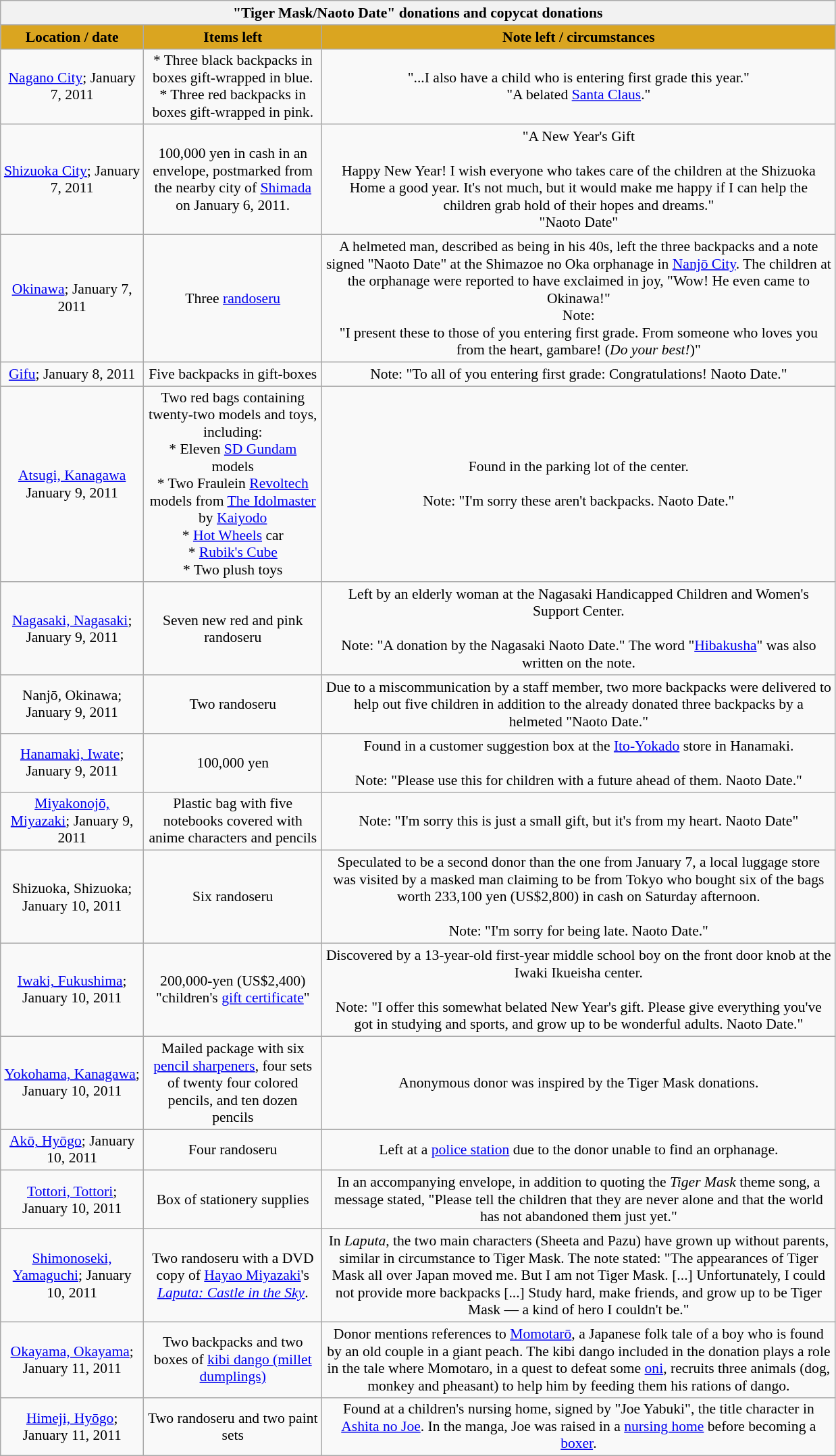<table class="wikitable" style="font-size: 90%" width="825" class="wikitable" style="text-align:center;background-color:#eeeeee;" valign="middle">
<tr>
<th colspan=3>"Tiger Mask/Naoto Date" donations and copycat donations</th>
</tr>
<tr>
<th width="75" style="background-color:goldenrod;">Location / date</th>
<th width="100" style="background-color:goldenrod;">Items left</th>
<th width="300" style="background-color:goldenrod;">Note left / circumstances</th>
</tr>
<tr align="center" valign="middle">
<td width="75"><a href='#'>Nagano City</a>; January 7, 2011</td>
<td width="100">* Three black backpacks in boxes gift-wrapped in blue. <br>* Three red backpacks in boxes gift-wrapped in pink.</td>
<td width="300">"...I also have a child who is entering first grade this year."<br>"A belated <a href='#'>Santa Claus</a>."</td>
</tr>
<tr align="center" valign="middle">
<td width="75"><a href='#'>Shizuoka City</a>; January 7, 2011</td>
<td width="100">100,000 yen in cash in an envelope, postmarked from the nearby city of <a href='#'>Shimada</a> on January 6, 2011.</td>
<td width="300">"A New Year's Gift<br><br>Happy New Year!
I wish everyone who takes care of the children at the Shizuoka Home a good year. It's not much, but it would make me happy if I can help the children grab hold of their hopes and dreams."
<br>
"Naoto Date"</td>
</tr>
<tr align="center" valign="middle">
<td width="75"><a href='#'>Okinawa</a>; January 7, 2011</td>
<td width="100">Three <a href='#'>randoseru</a></td>
<td width="300">A helmeted man, described as being in his 40s, left the three backpacks and a note signed "Naoto Date" at the Shimazoe no Oka orphanage in <a href='#'>Nanjō City</a>. The children at the orphanage were reported to have exclaimed in joy, "Wow! He even came to Okinawa!"<br>Note:<br>"I present these to those of you entering first grade. From someone who loves you from the heart, gambare! (<em>Do your best!</em>)"</td>
</tr>
<tr align="center" valign="middle">
<td width="75"><a href='#'>Gifu</a>; January 8, 2011</td>
<td width="100">Five backpacks in gift-boxes</td>
<td width="300">Note: "To all of you entering first grade: Congratulations! Naoto Date."</td>
</tr>
<tr align="center" valign="middle">
<td width="75"><a href='#'>Atsugi, Kanagawa</a> January 9, 2011</td>
<td width="100">Two red bags containing twenty-two models and toys, including:<br>* Eleven <a href='#'>SD Gundam</a> models<br>* Two Fraulein <a href='#'>Revoltech</a> models from <a href='#'>The Idolmaster</a> by <a href='#'>Kaiyodo</a><br>* <a href='#'>Hot Wheels</a> car<br>* <a href='#'>Rubik's Cube</a><br>* Two plush toys</td>
<td width="300">Found in the parking lot of the center.<br><br>Note: "I'm sorry these aren't backpacks. Naoto Date."</td>
</tr>
<tr align="center" valign="middle">
<td width="75"><a href='#'>Nagasaki, Nagasaki</a>; January 9, 2011</td>
<td width="100">Seven new red and pink randoseru</td>
<td width="300">Left by an elderly woman at the Nagasaki Handicapped Children and Women's Support Center.<br><br>Note: "A donation by the Nagasaki Naoto Date." The word "<a href='#'>Hibakusha</a>" was also written on the note.</td>
</tr>
<tr align="center" valign="middle">
<td width="75">Nanjō, Okinawa; January 9, 2011</td>
<td width="100">Two randoseru</td>
<td width="300">Due to a miscommunication by a staff member, two more backpacks were delivered to help out five children in addition to the already donated three backpacks by a helmeted "Naoto Date."</td>
</tr>
<tr align="center" valign="middle">
<td width="75"><a href='#'>Hanamaki, Iwate</a>; January 9, 2011</td>
<td width="100">100,000 yen</td>
<td width="300">Found in a customer suggestion box at the <a href='#'>Ito-Yokado</a> store in Hanamaki.<br><br>Note: "Please use this for children with a future ahead of them. Naoto Date."</td>
</tr>
<tr align="center" valign="middle">
<td width="75"><a href='#'>Miyakonojō, Miyazaki</a>; January 9, 2011</td>
<td width="100">Plastic bag with five notebooks covered with anime characters and pencils</td>
<td width="300">Note: "I'm sorry this is just a small gift, but it's from my heart. Naoto Date"</td>
</tr>
<tr align="center" valign="middle">
<td width="75">Shizuoka, Shizuoka; January 10, 2011</td>
<td width="100">Six randoseru</td>
<td width="300">Speculated to be a second donor than the one from January 7, a local luggage store was visited by a masked man claiming to be from Tokyo who bought six of the bags worth 233,100 yen (US$2,800) in cash on Saturday afternoon.<br><br>Note: "I'm sorry for being late. Naoto Date."</td>
</tr>
<tr align="center" valign="middle">
<td width="75"><a href='#'>Iwaki, Fukushima</a>; January 10, 2011</td>
<td width="100">200,000-yen (US$2,400) "children's <a href='#'>gift certificate</a>"</td>
<td width="300">Discovered by a 13-year-old first-year middle school boy on the front door knob at the Iwaki Ikueisha center.<br><br>Note: "I offer this somewhat belated New Year's gift. Please give everything you've got in studying and sports, and grow up to be wonderful adults. Naoto Date."</td>
</tr>
<tr align="center" valign="middle">
<td width="75"><a href='#'>Yokohama, Kanagawa</a>; January 10, 2011</td>
<td width="100">Mailed package with six <a href='#'>pencil sharpeners</a>, four sets of twenty four colored pencils, and ten dozen pencils</td>
<td width="300">Anonymous donor was inspired by the Tiger Mask donations.</td>
</tr>
<tr align="center" valign="middle">
<td width="75"><a href='#'>Akō, Hyōgo</a>; January 10, 2011</td>
<td width="100">Four randoseru</td>
<td width="300">Left at a <a href='#'>police station</a> due to the donor unable to find an orphanage.</td>
</tr>
<tr align="center" valign="middle">
<td width="75"><a href='#'>Tottori, Tottori</a>; January 10, 2011</td>
<td width="100">Box of stationery supplies</td>
<td width="300">In an accompanying envelope, in addition to quoting the <em>Tiger Mask</em> theme song, a message stated, "Please tell the children that they are never alone and that the world has not abandoned them just yet."</td>
</tr>
<tr align="center" valign="middle">
<td width="75"><a href='#'>Shimonoseki, Yamaguchi</a>; January 10, 2011</td>
<td width="100">Two randoseru with a DVD copy of <a href='#'>Hayao Miyazaki</a>'s <em><a href='#'>Laputa: Castle in the Sky</a></em>.</td>
<td width="300">In <em>Laputa</em>, the two main characters (Sheeta and Pazu) have grown up without parents, similar in circumstance to Tiger Mask. The note stated: "The appearances of Tiger Mask all over Japan moved me. But I am not Tiger Mask. [...] Unfortunately, I could not provide more backpacks [...] Study hard, make friends, and grow up to be Tiger Mask — a kind of hero I couldn't be."</td>
</tr>
<tr align="center" valign="middle">
<td width="75"><a href='#'>Okayama, Okayama</a>; January 11, 2011</td>
<td width="100">Two backpacks and two boxes of <a href='#'>kibi dango (millet dumplings)</a></td>
<td width="300">Donor mentions references to <a href='#'>Momotarō</a>, a Japanese folk tale of a boy who is found by an old couple in a giant peach. The kibi dango included in the donation plays a role in the tale where Momotaro, in a quest to defeat some <a href='#'>oni</a>, recruits three animals (dog, monkey and pheasant) to help him by feeding them his rations of dango.</td>
</tr>
<tr align="center" valign="middle">
<td width="75"><a href='#'>Himeji, Hyōgo</a>; January 11, 2011</td>
<td width="100">Two randoseru and two paint sets</td>
<td width="300">Found at a children's nursing home, signed by "Joe Yabuki", the title character in <a href='#'>Ashita no Joe</a>. In the manga, Joe was raised in a <a href='#'>nursing home</a> before becoming a <a href='#'>boxer</a>.</td>
</tr>
</table>
